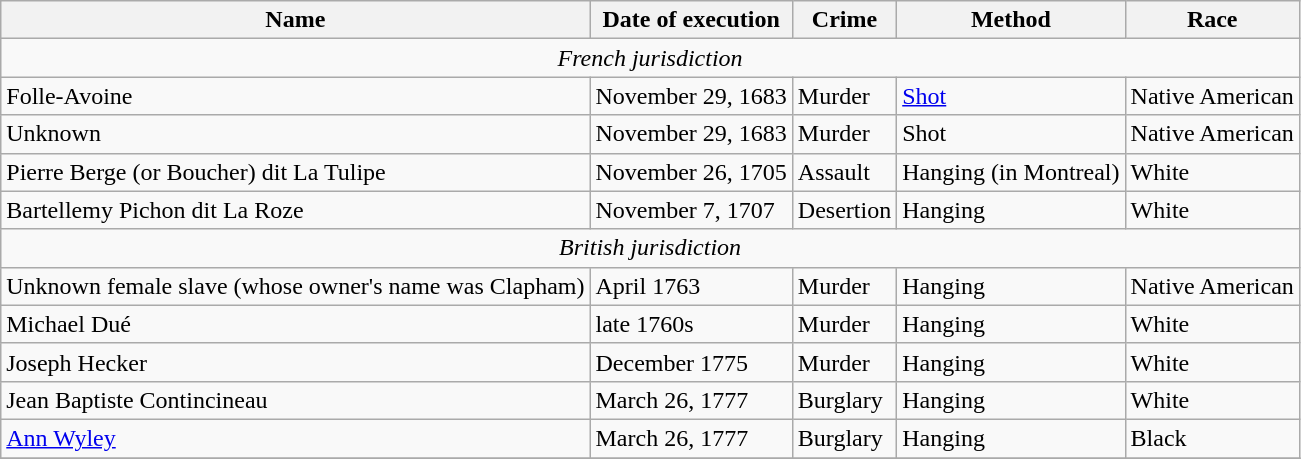<table class="wikitable">
<tr ->
<th>Name</th>
<th>Date of execution</th>
<th>Crime</th>
<th>Method</th>
<th>Race</th>
</tr>
<tr ->
<td colspan="5" align="center"><em>French jurisdiction</em></td>
</tr>
<tr>
<td>Folle-Avoine</td>
<td>November 29, 1683</td>
<td>Murder</td>
<td><a href='#'>Shot</a></td>
<td>Native American</td>
</tr>
<tr>
<td>Unknown</td>
<td>November 29, 1683</td>
<td>Murder</td>
<td>Shot</td>
<td>Native American</td>
</tr>
<tr>
<td>Pierre Berge (or Boucher) dit La Tulipe</td>
<td>November 26, 1705</td>
<td>Assault</td>
<td>Hanging (in Montreal)</td>
<td>White</td>
</tr>
<tr>
<td>Bartellemy Pichon dit La Roze</td>
<td>November 7, 1707</td>
<td>Desertion</td>
<td>Hanging</td>
<td>White</td>
</tr>
<tr>
<td colspan="5" align="center"><em>British jurisdiction</em></td>
</tr>
<tr>
<td>Unknown female slave (whose owner's name was Clapham)</td>
<td>April 1763</td>
<td>Murder</td>
<td>Hanging</td>
<td>Native American</td>
</tr>
<tr>
<td>Michael Dué</td>
<td>late 1760s</td>
<td>Murder</td>
<td>Hanging</td>
<td>White</td>
</tr>
<tr>
<td>Joseph Hecker</td>
<td>December 1775</td>
<td>Murder</td>
<td>Hanging</td>
<td>White</td>
</tr>
<tr>
<td>Jean Baptiste Contincineau</td>
<td>March 26, 1777</td>
<td>Burglary</td>
<td>Hanging</td>
<td>White</td>
</tr>
<tr>
<td><a href='#'>Ann Wyley</a></td>
<td>March 26, 1777</td>
<td>Burglary</td>
<td>Hanging</td>
<td>Black</td>
</tr>
<tr>
</tr>
</table>
